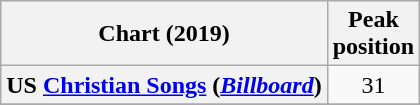<table class="wikitable sortable plainrowheaders" style="text-align:center">
<tr>
<th scope="col">Chart (2019)</th>
<th scope="col">Peak<br> position</th>
</tr>
<tr>
<th scope="row">US <a href='#'>Christian Songs</a> (<a href='#'><em>Billboard</em></a>)</th>
<td>31</td>
</tr>
<tr>
</tr>
</table>
